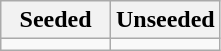<table class="wikitable ">
<tr>
<th width=50%>Seeded</th>
<th width=50%>Unseeded</th>
</tr>
<tr>
<td></td>
<td></td>
</tr>
</table>
